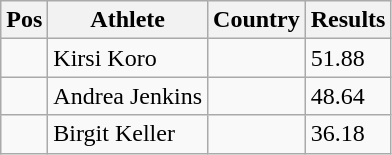<table class="wikitable">
<tr>
<th>Pos</th>
<th>Athlete</th>
<th>Country</th>
<th>Results</th>
</tr>
<tr>
<td align="center"></td>
<td>Kirsi Koro</td>
<td></td>
<td>51.88</td>
</tr>
<tr>
<td align="center"></td>
<td>Andrea Jenkins</td>
<td></td>
<td>48.64</td>
</tr>
<tr>
<td align="center"></td>
<td>Birgit Keller</td>
<td></td>
<td>36.18</td>
</tr>
</table>
